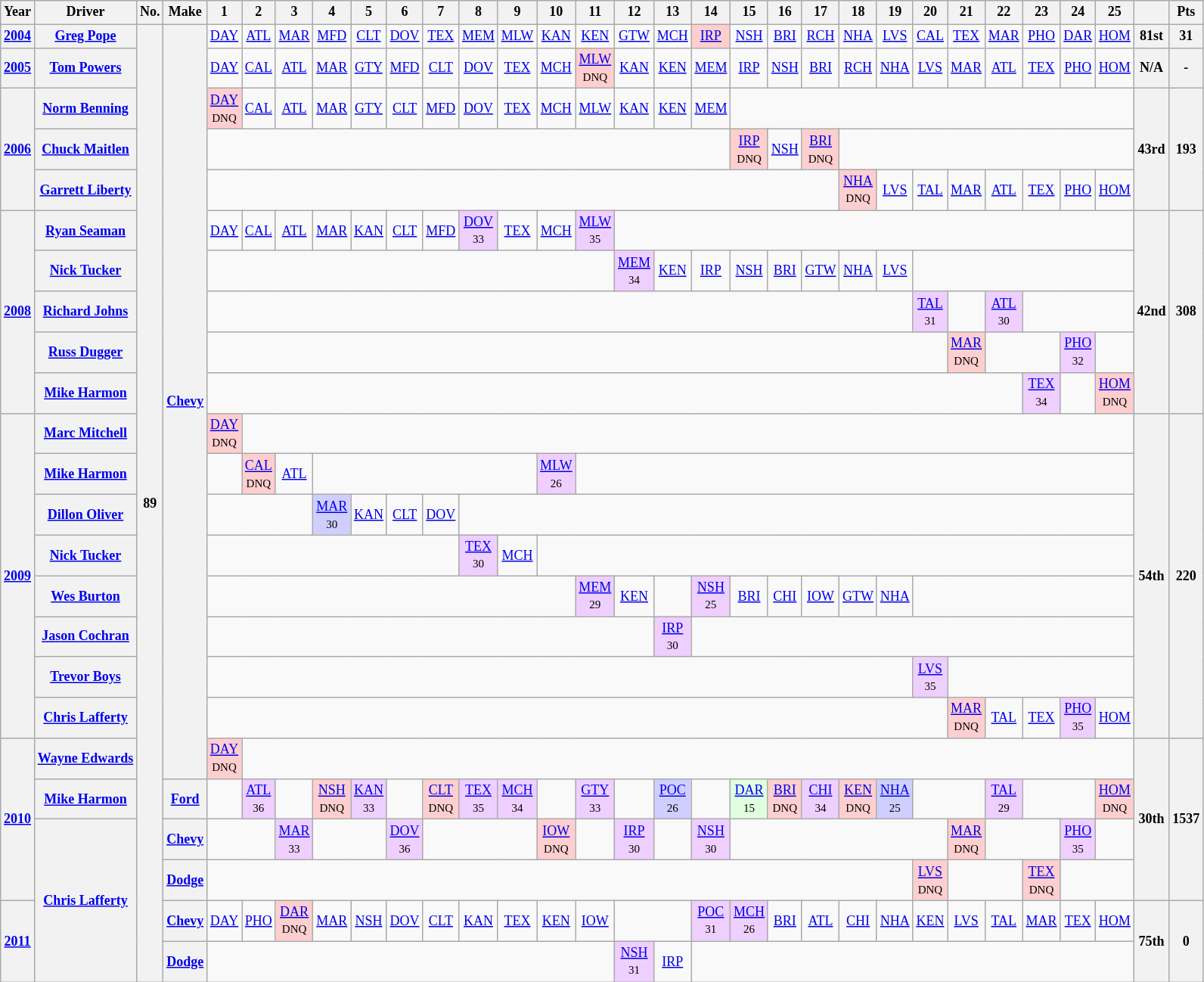<table class="wikitable" style="text-align:center; font-size:75%">
<tr>
<th>Year</th>
<th>Driver</th>
<th>No.</th>
<th>Make</th>
<th>1</th>
<th>2</th>
<th>3</th>
<th>4</th>
<th>5</th>
<th>6</th>
<th>7</th>
<th>8</th>
<th>9</th>
<th>10</th>
<th>11</th>
<th>12</th>
<th>13</th>
<th>14</th>
<th>15</th>
<th>16</th>
<th>17</th>
<th>18</th>
<th>19</th>
<th>20</th>
<th>21</th>
<th>22</th>
<th>23</th>
<th>24</th>
<th>25</th>
<th></th>
<th>Pts</th>
</tr>
<tr>
<th><a href='#'>2004</a></th>
<th><a href='#'>Greg Pope</a></th>
<th rowspan=24>89</th>
<th rowspan=19><a href='#'>Chevy</a></th>
<td><a href='#'>DAY</a></td>
<td><a href='#'>ATL</a></td>
<td><a href='#'>MAR</a></td>
<td><a href='#'>MFD</a></td>
<td><a href='#'>CLT</a></td>
<td><a href='#'>DOV</a></td>
<td><a href='#'>TEX</a></td>
<td><a href='#'>MEM</a></td>
<td><a href='#'>MLW</a></td>
<td><a href='#'>KAN</a></td>
<td><a href='#'>KEN</a></td>
<td><a href='#'>GTW</a></td>
<td><a href='#'>MCH</a></td>
<td style="background-color:#FFCFCF"><a href='#'>IRP</a><br></td>
<td><a href='#'>NSH</a></td>
<td><a href='#'>BRI</a></td>
<td><a href='#'>RCH</a></td>
<td><a href='#'>NHA</a></td>
<td><a href='#'>LVS</a></td>
<td><a href='#'>CAL</a></td>
<td><a href='#'>TEX</a></td>
<td><a href='#'>MAR</a></td>
<td><a href='#'>PHO</a></td>
<td><a href='#'>DAR</a></td>
<td><a href='#'>HOM</a></td>
<th>81st</th>
<th>31</th>
</tr>
<tr>
<th><a href='#'>2005</a></th>
<th><a href='#'>Tom Powers</a></th>
<td><a href='#'>DAY</a></td>
<td><a href='#'>CAL</a></td>
<td><a href='#'>ATL</a></td>
<td><a href='#'>MAR</a></td>
<td><a href='#'>GTY</a></td>
<td><a href='#'>MFD</a></td>
<td><a href='#'>CLT</a></td>
<td><a href='#'>DOV</a></td>
<td><a href='#'>TEX</a></td>
<td><a href='#'>MCH</a></td>
<td style="background:#FFCFCF;"><a href='#'>MLW</a><br><small>DNQ</small></td>
<td><a href='#'>KAN</a></td>
<td><a href='#'>KEN</a></td>
<td><a href='#'>MEM</a></td>
<td><a href='#'>IRP</a></td>
<td><a href='#'>NSH</a></td>
<td><a href='#'>BRI</a></td>
<td><a href='#'>RCH</a></td>
<td><a href='#'>NHA</a></td>
<td><a href='#'>LVS</a></td>
<td><a href='#'>MAR</a></td>
<td><a href='#'>ATL</a></td>
<td><a href='#'>TEX</a></td>
<td><a href='#'>PHO</a></td>
<td><a href='#'>HOM</a></td>
<th>N/A</th>
<th>-</th>
</tr>
<tr>
<th rowspan=3><a href='#'>2006</a></th>
<th><a href='#'>Norm Benning</a></th>
<td style="background:#FFCFCF;"><a href='#'>DAY</a><br><small>DNQ</small></td>
<td><a href='#'>CAL</a></td>
<td><a href='#'>ATL</a></td>
<td><a href='#'>MAR</a></td>
<td><a href='#'>GTY</a></td>
<td><a href='#'>CLT</a></td>
<td><a href='#'>MFD</a></td>
<td><a href='#'>DOV</a></td>
<td><a href='#'>TEX</a></td>
<td><a href='#'>MCH</a></td>
<td><a href='#'>MLW</a></td>
<td><a href='#'>KAN</a></td>
<td><a href='#'>KEN</a></td>
<td><a href='#'>MEM</a></td>
<td colspan=11></td>
<th rowspan=3>43rd</th>
<th rowspan=3>193</th>
</tr>
<tr>
<th><a href='#'>Chuck Maitlen</a></th>
<td colspan=14></td>
<td style="background:#FFCFCF;"><a href='#'>IRP</a><br><small>DNQ</small></td>
<td><a href='#'>NSH</a></td>
<td style="background:#FFCFCF;"><a href='#'>BRI</a><br><small>DNQ</small></td>
<td colspan=8></td>
</tr>
<tr>
<th><a href='#'>Garrett Liberty</a></th>
<td colspan=17></td>
<td style="background:#FFCFCF;"><a href='#'>NHA</a><br><small>DNQ</small></td>
<td><a href='#'>LVS</a></td>
<td><a href='#'>TAL</a></td>
<td><a href='#'>MAR</a></td>
<td><a href='#'>ATL</a></td>
<td><a href='#'>TEX</a></td>
<td><a href='#'>PHO</a></td>
<td><a href='#'>HOM</a></td>
</tr>
<tr>
<th rowspan=5><a href='#'>2008</a></th>
<th><a href='#'>Ryan Seaman</a></th>
<td><a href='#'>DAY</a></td>
<td><a href='#'>CAL</a></td>
<td><a href='#'>ATL</a></td>
<td><a href='#'>MAR</a></td>
<td><a href='#'>KAN</a></td>
<td><a href='#'>CLT</a></td>
<td><a href='#'>MFD</a></td>
<td style="background:#EFCFFF;"><a href='#'>DOV</a><br><small>33</small></td>
<td><a href='#'>TEX</a></td>
<td><a href='#'>MCH</a></td>
<td style="background:#EFCFFF;"><a href='#'>MLW</a><br><small>35</small></td>
<td colspan=14></td>
<th rowspan=5>42nd</th>
<th rowspan=5>308</th>
</tr>
<tr>
<th><a href='#'>Nick Tucker</a></th>
<td colspan=11></td>
<td style="background:#EFCFFF;"><a href='#'>MEM</a><br><small>34</small></td>
<td><a href='#'>KEN</a></td>
<td><a href='#'>IRP</a></td>
<td><a href='#'>NSH</a></td>
<td><a href='#'>BRI</a></td>
<td><a href='#'>GTW</a></td>
<td><a href='#'>NHA</a></td>
<td><a href='#'>LVS</a></td>
<td colspan=6></td>
</tr>
<tr>
<th><a href='#'>Richard Johns</a></th>
<td colspan=19></td>
<td style="background:#EFCFFF;"><a href='#'>TAL</a><br><small>31</small></td>
<td colspan=1></td>
<td style="background:#EFCFFF;"><a href='#'>ATL</a><br><small>30</small></td>
<td colspan=3></td>
</tr>
<tr>
<th><a href='#'>Russ Dugger</a></th>
<td colspan=20></td>
<td style="background:#FFCFCF;"><a href='#'>MAR</a><br><small>DNQ</small></td>
<td colspan=2></td>
<td style="background:#EFCFFF;"><a href='#'>PHO</a><br><small>32</small></td>
</tr>
<tr>
<th><a href='#'>Mike Harmon</a></th>
<td colspan=22></td>
<td style="background:#EFCFFF;"><a href='#'>TEX</a><br><small>34</small></td>
<td colspan=1></td>
<td style="background:#FFCFCF;"><a href='#'>HOM</a><br><small>DNQ</small></td>
</tr>
<tr>
<th rowspan=8><a href='#'>2009</a></th>
<th><a href='#'>Marc Mitchell</a></th>
<td style="background:#FFCFCF;"><a href='#'>DAY</a><br><small>DNQ</small></td>
<td colspan=24></td>
<th rowspan=8>54th</th>
<th rowspan=8>220</th>
</tr>
<tr>
<th><a href='#'>Mike Harmon</a></th>
<td colspan=1></td>
<td style="background:#FFCFCF;"><a href='#'>CAL</a><br><small>DNQ</small></td>
<td><a href='#'>ATL</a></td>
<td colspan=6></td>
<td style="background:#EFCFFF;"><a href='#'>MLW</a><br><small>26</small></td>
<td colspan=15></td>
</tr>
<tr>
<th><a href='#'>Dillon Oliver</a></th>
<td colspan=3></td>
<td style="background:#CFCFFF;"><a href='#'>MAR</a><br><small>30</small></td>
<td><a href='#'>KAN</a></td>
<td><a href='#'>CLT</a></td>
<td><a href='#'>DOV</a></td>
<td colspan=18></td>
</tr>
<tr>
<th><a href='#'>Nick Tucker</a></th>
<td colspan=7></td>
<td style="background:#EFCFFF;"><a href='#'>TEX</a><br><small>30</small></td>
<td><a href='#'>MCH</a></td>
<td colspan=16></td>
</tr>
<tr>
<th><a href='#'>Wes Burton</a></th>
<td colspan=10></td>
<td style="background:#EFCFFF;"><a href='#'>MEM</a><br><small>29</small></td>
<td><a href='#'>KEN</a></td>
<td colspan=1></td>
<td style="background:#EFCFFF;"><a href='#'>NSH</a><br><small>25</small></td>
<td><a href='#'>BRI</a></td>
<td><a href='#'>CHI</a></td>
<td><a href='#'>IOW</a></td>
<td><a href='#'>GTW</a></td>
<td><a href='#'>NHA</a></td>
<td colspan=6></td>
</tr>
<tr>
<th><a href='#'>Jason Cochran</a></th>
<td colspan=12></td>
<td style="background:#EFCFFF;"><a href='#'>IRP</a><br><small>30</small></td>
<td colspan=12></td>
</tr>
<tr>
<th><a href='#'>Trevor Boys</a></th>
<td colspan=19></td>
<td style="background:#EFCFFF;"><a href='#'>LVS</a><br><small>35</small></td>
<td colspan=5></td>
</tr>
<tr>
<th><a href='#'>Chris Lafferty</a></th>
<td colspan=20></td>
<td style="background:#FFCFCF;"><a href='#'>MAR</a><br><small>DNQ</small></td>
<td><a href='#'>TAL</a></td>
<td><a href='#'>TEX</a></td>
<td style="background:#EFCFFF;"><a href='#'>PHO</a><br><small>35</small></td>
<td><a href='#'>HOM</a></td>
</tr>
<tr>
<th rowspan=4><a href='#'>2010</a></th>
<th><a href='#'>Wayne Edwards</a></th>
<td style="background:#FFCFCF;"><a href='#'>DAY</a><br><small>DNQ</small></td>
<td colspan=24></td>
<th rowspan=4>30th</th>
<th rowspan=4>1537</th>
</tr>
<tr>
<th><a href='#'>Mike Harmon</a></th>
<th><a href='#'>Ford</a></th>
<td colspan=1></td>
<td style="background:#EFCFFF;"><a href='#'>ATL</a><br><small>36</small></td>
<td colspan=1></td>
<td style="background:#FFCFCF;"><a href='#'>NSH</a><br><small>DNQ</small></td>
<td style="background:#EFCFFF;"><a href='#'>KAN</a><br><small>33</small></td>
<td colspan=1></td>
<td style="background:#FFCFCF;"><a href='#'>CLT</a><br><small>DNQ</small></td>
<td style="background:#EFCFFF;"><a href='#'>TEX</a><br><small>35</small></td>
<td style="background:#EFCFFF;"><a href='#'>MCH</a><br><small>34</small></td>
<td colspan=1></td>
<td style="background:#EFCFFF;"><a href='#'>GTY</a><br><small>33</small></td>
<td colspan=1></td>
<td style="background:#CFCFFF;"><a href='#'>POC</a><br><small>26</small></td>
<td colspan=1></td>
<td style="background:#DFFFDF;"><a href='#'>DAR</a><br><small>15</small></td>
<td style="background:#FFCFCF;"><a href='#'>BRI</a><br><small>DNQ</small></td>
<td style="background:#EFCFFF;"><a href='#'>CHI</a><br><small>34</small></td>
<td style="background:#FFCFCF;"><a href='#'>KEN</a><br><small>DNQ</small></td>
<td style="background:#CFCFFF;"><a href='#'>NHA</a><br><small>25</small></td>
<td colspan=2></td>
<td style="background:#EFCFFF;"><a href='#'>TAL</a><br><small>29</small></td>
<td colspan=2></td>
<td style="background:#FFCFCF;"><a href='#'>HOM</a><br><small>DNQ</small></td>
</tr>
<tr>
<th rowspan=4><a href='#'>Chris Lafferty</a></th>
<th><a href='#'>Chevy</a></th>
<td colspan=2></td>
<td style="background:#EFCFFF;"><a href='#'>MAR</a><br><small>33</small></td>
<td colspan=2></td>
<td style="background:#EFCFFF;"><a href='#'>DOV</a><br><small>36</small></td>
<td colspan=3></td>
<td style="background:#FFCFCF;"><a href='#'>IOW</a><br><small>DNQ</small></td>
<td colspan=1></td>
<td style="background:#EFCFFF;"><a href='#'>IRP</a><br><small>30</small></td>
<td colspan=1></td>
<td style="background:#EFCFFF;"><a href='#'>NSH</a><br><small>30</small></td>
<td colspan=6></td>
<td style="background:#FFCFCF;"><a href='#'>MAR</a><br><small>DNQ</small></td>
<td colspan=2></td>
<td style="background:#EFCFFF;"><a href='#'>PHO</a><br><small>35</small></td>
</tr>
<tr>
<th><a href='#'>Dodge</a></th>
<td colspan=19></td>
<td style="background:#FFCFCF;"><a href='#'>LVS</a><br><small>DNQ</small></td>
<td colspan=2></td>
<td style="background:#FFCFCF;"><a href='#'>TEX</a><br><small>DNQ</small></td>
<td colspan=2></td>
</tr>
<tr>
<th rowspan=2><a href='#'>2011</a></th>
<th><a href='#'>Chevy</a></th>
<td><a href='#'>DAY</a></td>
<td><a href='#'>PHO</a></td>
<td style="background:#FFCFCF;"><a href='#'>DAR</a><br><small>DNQ</small></td>
<td><a href='#'>MAR</a></td>
<td><a href='#'>NSH</a></td>
<td><a href='#'>DOV</a></td>
<td><a href='#'>CLT</a></td>
<td><a href='#'>KAN</a></td>
<td><a href='#'>TEX</a></td>
<td><a href='#'>KEN</a></td>
<td><a href='#'>IOW</a></td>
<td colspan=2></td>
<td style="background:#EFCFFF;"><a href='#'>POC</a><br><small>31</small></td>
<td style="background:#EFCFFF;"><a href='#'>MCH</a><br><small>26</small></td>
<td><a href='#'>BRI</a></td>
<td><a href='#'>ATL</a></td>
<td><a href='#'>CHI</a></td>
<td><a href='#'>NHA</a></td>
<td><a href='#'>KEN</a></td>
<td><a href='#'>LVS</a></td>
<td><a href='#'>TAL</a></td>
<td><a href='#'>MAR</a></td>
<td><a href='#'>TEX</a></td>
<td><a href='#'>HOM</a></td>
<th rowspan=2>75th</th>
<th rowspan=2>0</th>
</tr>
<tr>
<th><a href='#'>Dodge</a></th>
<td colspan=11></td>
<td style="background:#EFCFFF;"><a href='#'>NSH</a><br><small>31</small></td>
<td><a href='#'>IRP</a></td>
<td colspan=12></td>
</tr>
</table>
